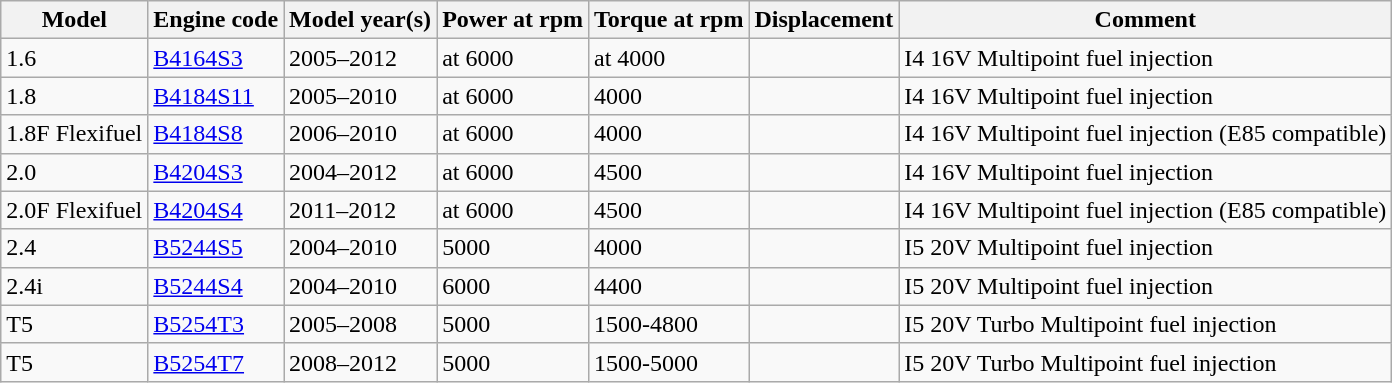<table class="wikitable collapsible sortable">
<tr>
<th>Model</th>
<th>Engine code</th>
<th>Model year(s)</th>
<th>Power at rpm</th>
<th>Torque at rpm</th>
<th>Displacement</th>
<th>Comment</th>
</tr>
<tr>
<td>1.6</td>
<td><a href='#'>B4164S3</a></td>
<td>2005–2012</td>
<td> at 6000</td>
<td> at 4000</td>
<td></td>
<td>I4 16V Multipoint fuel injection</td>
</tr>
<tr>
<td>1.8</td>
<td><a href='#'>B4184S11</a></td>
<td>2005–2010</td>
<td> at 6000</td>
<td> 4000</td>
<td></td>
<td>I4 16V Multipoint fuel injection</td>
</tr>
<tr>
<td>1.8F Flexifuel</td>
<td><a href='#'>B4184S8</a></td>
<td>2006–2010</td>
<td> at 6000</td>
<td> 4000</td>
<td></td>
<td>I4 16V Multipoint fuel injection (E85 compatible)</td>
</tr>
<tr>
<td>2.0</td>
<td><a href='#'>B4204S3</a></td>
<td>2004–2012</td>
<td> at 6000</td>
<td> 4500</td>
<td></td>
<td>I4 16V Multipoint fuel injection</td>
</tr>
<tr>
<td>2.0F Flexifuel</td>
<td><a href='#'>B4204S4</a></td>
<td>2011–2012</td>
<td> at 6000</td>
<td> 4500</td>
<td></td>
<td>I4 16V Multipoint fuel injection (E85 compatible)</td>
</tr>
<tr>
<td>2.4</td>
<td><a href='#'>B5244S5</a></td>
<td>2004–2010</td>
<td> 5000</td>
<td> 4000</td>
<td></td>
<td>I5 20V Multipoint fuel injection</td>
</tr>
<tr>
<td>2.4i</td>
<td><a href='#'>B5244S4</a></td>
<td>2004–2010</td>
<td> 6000</td>
<td> 4400</td>
<td></td>
<td>I5 20V Multipoint fuel injection</td>
</tr>
<tr>
<td>T5</td>
<td><a href='#'>B5254T3</a></td>
<td>2005–2008</td>
<td> 5000</td>
<td> 1500-4800</td>
<td></td>
<td>I5 20V Turbo Multipoint fuel injection</td>
</tr>
<tr>
<td>T5</td>
<td><a href='#'>B5254T7</a></td>
<td>2008–2012</td>
<td> 5000</td>
<td> 1500-5000</td>
<td></td>
<td>I5 20V Turbo Multipoint fuel injection</td>
</tr>
</table>
